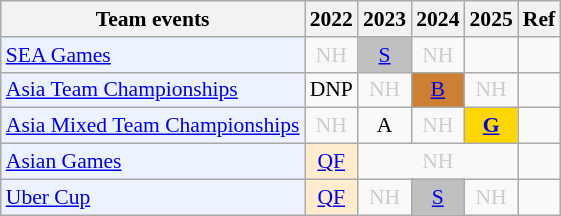<table class="wikitable" style="font-size: 90%; text-align:center">
<tr>
<th>Team events</th>
<th>2022</th>
<th>2023</th>
<th>2024</th>
<th>2025</th>
<th>Ref</th>
</tr>
<tr>
<td bgcolor="#ECF2FF"; align="left"><a href='#'>SEA Games</a></td>
<td style=color:#ccc>NH</td>
<td bgcolor=silver><a href='#'>S</a></td>
<td style=color:#ccc>NH</td>
<td></td>
<td></td>
</tr>
<tr>
<td bgcolor="#ECF2FF"; align="left"><a href='#'>Asia Team Championships</a></td>
<td>DNP</td>
<td style=color:#ccc>NH</td>
<td bgcolor=CD7F32><a href='#'>B</a></td>
<td style=color:#ccc>NH</td>
<td></td>
</tr>
<tr>
<td bgcolor="#ECF2FF"; align="left"><a href='#'>Asia Mixed Team Championships</a></td>
<td style=color:#ccc>NH</td>
<td>A</td>
<td style=color:#ccc>NH</td>
<td bgcolor=gold><a href='#'><strong>G</strong></a></td>
<td></td>
</tr>
<tr>
<td bgcolor="#ECF2FF"; align="left"><a href='#'>Asian Games</a></td>
<td bgcolor=FFEBCD><a href='#'>QF</a></td>
<td colspan="3" style=color:#ccc>NH</td>
<td></td>
</tr>
<tr>
<td bgcolor="#ECF2FF"; align="left"><a href='#'>Uber Cup</a></td>
<td bgcolor=FFEBCD><a href='#'>QF</a></td>
<td style=color:#ccc>NH</td>
<td bgcolor=silver><a href='#'>S</a></td>
<td style=color:#ccc>NH</td>
<td></td>
</tr>
</table>
